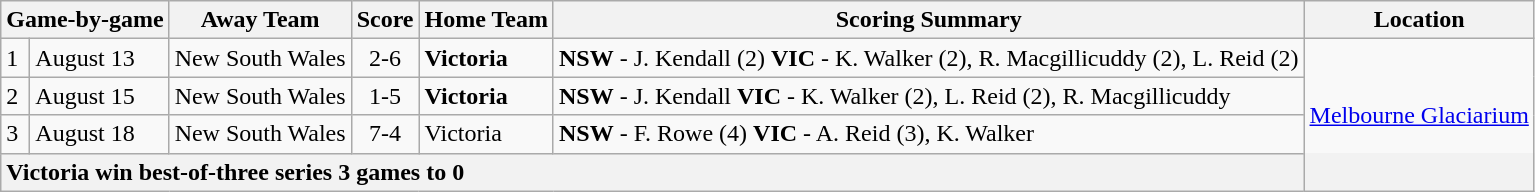<table class="wikitable">
<tr>
<th colspan=2>Game-by-game</th>
<th>Away Team</th>
<th>Score</th>
<th>Home Team</th>
<th>Scoring Summary</th>
<th>Location</th>
</tr>
<tr>
<td>1</td>
<td>August 13</td>
<td>New South Wales</td>
<td align="center">2-6</td>
<td><strong>Victoria</strong></td>
<td><strong>NSW</strong> - J. Kendall (2)  <strong>VIC</strong> - K. Walker (2), R. Macgillicuddy (2), L. Reid (2)</td>
<td rowspan="4"><a href='#'>Melbourne Glaciarium</a></td>
</tr>
<tr>
<td>2</td>
<td>August 15</td>
<td>New South Wales</td>
<td align="center">1-5</td>
<td><strong>Victoria</strong></td>
<td><strong>NSW</strong> - J. Kendall  <strong>VIC</strong> - K. Walker (2), L. Reid (2), R. Macgillicuddy</td>
</tr>
<tr>
<td>3</td>
<td>August 18</td>
<td>New South Wales</td>
<td align="center">7-4</td>
<td>Victoria</td>
<td><strong>NSW</strong> - F. Rowe (4)  <strong>VIC</strong> - A. Reid (3), K. Walker</td>
</tr>
<tr>
<th colspan="7" style="text-align:left;">Victoria win best-of-three series 3 games to 0</th>
</tr>
</table>
